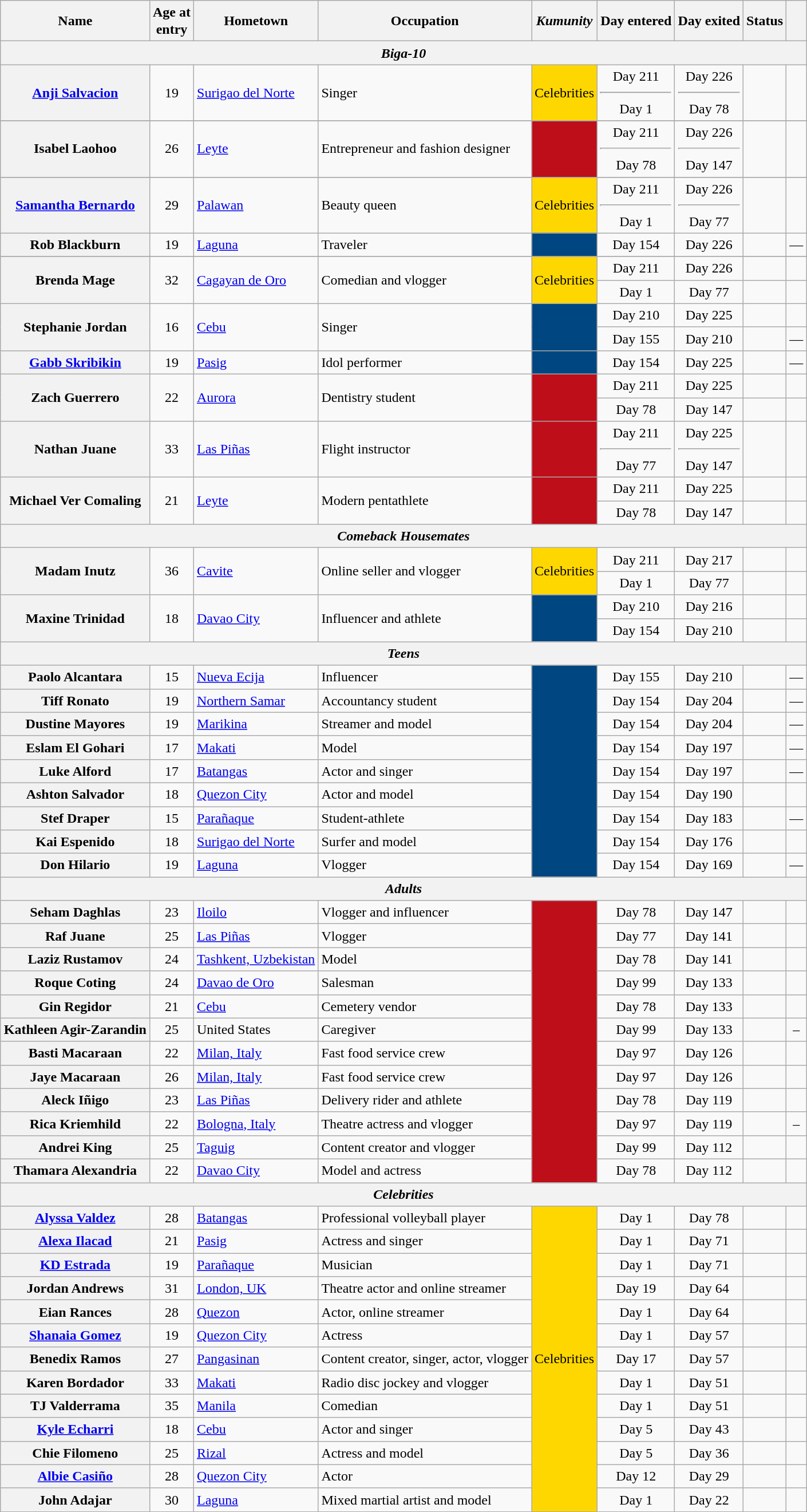<table class="wikitable sortable" style="margin: 1em auto; font-size:100%; line-height:20px; text-align:center">
<tr>
<th>Name</th>
<th>Age at<br>entry</th>
<th>Hometown</th>
<th>Occupation</th>
<th><em>Kumunity</em></th>
<th>Day entered</th>
<th>Day exited</th>
<th>Status</th>
<th></th>
</tr>
<tr>
<th colspan="9"><em>Biga-10</em></th>
</tr>
<tr>
<th><a href='#'>Anji Salvacion</a></th>
<td>19</td>
<td align="left"><a href='#'>Surigao del Norte</a></td>
<td align="left">Singer</td>
<td style="background:gold;">Celebrities</td>
<td>Day 211<hr>Day 1</td>
<td>Day 226<hr>Day 78</td>
<td></td>
<td></td>
</tr>
<tr>
</tr>
<tr>
<th>Isabel Laohoo</th>
<td>26</td>
<td align="left"><a href='#'>Leyte</a></td>
<td align="left">Entrepreneur and fashion designer</td>
<td style="background:#BD0E1A;"></td>
<td>Day 211<hr>Day 78</td>
<td>Day 226<hr>Day 147</td>
<td></td>
<td></td>
</tr>
<tr>
</tr>
<tr>
<th><a href='#'>Samantha Bernardo</a></th>
<td>29</td>
<td align="left"><a href='#'>Palawan</a></td>
<td align="left">Beauty queen</td>
<td style="background:gold;">Celebrities</td>
<td>Day 211<hr>Day 1</td>
<td>Day 226<hr>Day 77</td>
<td></td>
<td></td>
</tr>
<tr>
<th>Rob Blackburn</th>
<td>19</td>
<td align="left"><a href='#'>Laguna</a></td>
<td align="left">Traveler</td>
<td style="background:#004680;"></td>
<td>Day 154</td>
<td>Day 226</td>
<td></td>
<td>—</td>
</tr>
<tr>
</tr>
<tr>
<th rowspan="2">Brenda Mage</th>
<td rowspan="2">32</td>
<td rowspan="2" align="left"><a href='#'>Cagayan de Oro</a></td>
<td rowspan="2" align="left">Comedian and vlogger</td>
<td rowspan="2" style="background:gold;">Celebrities</td>
<td>Day 211</td>
<td>Day 226</td>
<td></td>
<td></td>
</tr>
<tr>
<td>Day 1</td>
<td>Day 77</td>
<td></td>
<td></td>
</tr>
<tr>
<th rowspan="2">Stephanie Jordan</th>
<td rowspan="2">16</td>
<td rowspan="2" align="left"><a href='#'>Cebu</a></td>
<td rowspan="2" align="left">Singer</td>
<td rowspan="2" style="background:#004680;"></td>
<td>Day 210</td>
<td>Day 225</td>
<td></td>
<td></td>
</tr>
<tr>
<td>Day 155</td>
<td>Day 210</td>
<td></td>
<td>—</td>
</tr>
<tr>
<th><a href='#'>Gabb Skribikin</a></th>
<td>19</td>
<td align="left"><a href='#'>Pasig</a></td>
<td align="left">Idol performer</td>
<td style="background:#004680;"></td>
<td>Day 154</td>
<td>Day 225</td>
<td></td>
<td>—</td>
</tr>
<tr>
<th rowspan="2">Zach Guerrero</th>
<td rowspan="2">22</td>
<td rowspan="2" align="left"><a href='#'>Aurora</a></td>
<td rowspan="2" align="left">Dentistry student</td>
<td rowspan="2" style="background:#BD0E1A;"></td>
<td>Day 211</td>
<td>Day 225</td>
<td></td>
<td></td>
</tr>
<tr>
<td>Day 78</td>
<td>Day 147</td>
<td></td>
<td></td>
</tr>
<tr>
<th>Nathan Juane</th>
<td>33</td>
<td align="left"><a href='#'>Las Piñas</a></td>
<td align="left">Flight instructor</td>
<td style="background:#BD0E1A;"></td>
<td>Day 211<hr>Day 77</td>
<td>Day 225<hr>Day 147</td>
<td></td>
<td></td>
</tr>
<tr>
<th rowspan="2">Michael Ver Comaling</th>
<td rowspan="2">21</td>
<td rowspan="2" align="left"><a href='#'>Leyte</a></td>
<td rowspan="2" align="left">Modern pentathlete</td>
<td rowspan="2" style="background:#BD0E1A;"></td>
<td>Day 211</td>
<td>Day 225</td>
<td></td>
<td></td>
</tr>
<tr>
<td>Day 78</td>
<td>Day 147</td>
<td></td>
<td></td>
</tr>
<tr>
<th colspan="9"><em>Comeback Housemates</em></th>
</tr>
<tr>
<th rowspan="2">Madam Inutz</th>
<td rowspan="2">36</td>
<td rowspan="2" align="left"><a href='#'>Cavite</a></td>
<td rowspan="2" align="left">Online seller and vlogger</td>
<td rowspan="2" style="background:gold;">Celebrities</td>
<td>Day 211</td>
<td>Day 217</td>
<td></td>
<td></td>
</tr>
<tr>
<td>Day 1</td>
<td>Day 77</td>
<td></td>
<td></td>
</tr>
<tr>
<th rowspan="2">Maxine Trinidad</th>
<td rowspan="2">18</td>
<td rowspan="2" align="left"><a href='#'>Davao City</a></td>
<td rowspan="2" align="left">Influencer and athlete</td>
<td rowspan="2" style="background:#004680;"></td>
<td>Day 210</td>
<td>Day 216</td>
<td></td>
<td></td>
</tr>
<tr>
<td>Day 154</td>
<td>Day 210</td>
<td></td>
<td></td>
</tr>
<tr>
<th colspan="9"><em>Teens</em></th>
</tr>
<tr>
<th>Paolo Alcantara</th>
<td>15</td>
<td align="left"><a href='#'>Nueva Ecija</a></td>
<td align="left">Influencer</td>
<td style="background:#004680;" rowspan="9"></td>
<td>Day 155</td>
<td>Day 210</td>
<td></td>
<td>—</td>
</tr>
<tr>
<th>Tiff Ronato</th>
<td>19</td>
<td align="left"><a href='#'>Northern Samar</a></td>
<td align="left">Accountancy student</td>
<td>Day 154</td>
<td>Day 204</td>
<td></td>
<td>—</td>
</tr>
<tr>
<th>Dustine Mayores</th>
<td>19</td>
<td align="left"><a href='#'>Marikina</a></td>
<td align="left">Streamer and model</td>
<td>Day 154</td>
<td>Day 204</td>
<td></td>
<td>—</td>
</tr>
<tr>
<th>Eslam El Gohari</th>
<td>17</td>
<td align="left"><a href='#'>Makati</a></td>
<td align="left">Model</td>
<td>Day 154</td>
<td>Day 197</td>
<td></td>
<td>—</td>
</tr>
<tr>
<th>Luke Alford</th>
<td>17</td>
<td align="left"><a href='#'>Batangas</a></td>
<td align="left">Actor and singer</td>
<td>Day 154</td>
<td>Day 197</td>
<td></td>
<td>—</td>
</tr>
<tr>
<th>Ashton Salvador</th>
<td>18</td>
<td align="left"><a href='#'>Quezon City</a></td>
<td align="left">Actor and model</td>
<td>Day 154</td>
<td>Day 190</td>
<td></td>
<td></td>
</tr>
<tr>
<th>Stef Draper</th>
<td>15</td>
<td align="left"><a href='#'>Parañaque</a></td>
<td align="left">Student-athlete</td>
<td>Day 154</td>
<td>Day 183</td>
<td></td>
<td>—</td>
</tr>
<tr>
<th>Kai Espenido</th>
<td>18</td>
<td align="left"><a href='#'>Surigao del Norte</a></td>
<td align="left">Surfer and model</td>
<td>Day 154</td>
<td>Day 176</td>
<td></td>
<td></td>
</tr>
<tr>
<th>Don Hilario</th>
<td>19</td>
<td align="left"><a href='#'>Laguna</a></td>
<td align="left">Vlogger</td>
<td>Day 154</td>
<td>Day 169</td>
<td></td>
<td>—</td>
</tr>
<tr>
<th colspan="9"><em>Adults</em></th>
</tr>
<tr>
<th>Seham Daghlas</th>
<td>23</td>
<td align="left"><a href='#'>Iloilo</a></td>
<td align="left">Vlogger and influencer</td>
<td style="background:#BD0E1A;" rowspan="12"></td>
<td>Day 78</td>
<td>Day 147</td>
<td></td>
<td></td>
</tr>
<tr>
<th>Raf Juane</th>
<td>25</td>
<td align="left"><a href='#'>Las Piñas</a></td>
<td align="left">Vlogger</td>
<td>Day 77</td>
<td>Day 141</td>
<td></td>
<td></td>
</tr>
<tr>
<th>Laziz Rustamov</th>
<td>24</td>
<td align="left"><a href='#'>Tashkent, Uzbekistan</a></td>
<td align="left">Model</td>
<td>Day 78</td>
<td>Day 141</td>
<td></td>
<td></td>
</tr>
<tr>
<th>Roque Coting</th>
<td>24</td>
<td align="left"><a href='#'>Davao de Oro</a></td>
<td align="left">Salesman</td>
<td>Day 99</td>
<td>Day 133</td>
<td></td>
<td></td>
</tr>
<tr>
<th>Gin Regidor</th>
<td>21</td>
<td align="left"><a href='#'>Cebu</a></td>
<td align="left">Cemetery vendor</td>
<td>Day 78</td>
<td>Day 133</td>
<td></td>
<td></td>
</tr>
<tr>
<th>Kathleen Agir-Zarandin</th>
<td>25</td>
<td align="left">United States</td>
<td align="left">Caregiver</td>
<td>Day 99</td>
<td>Day 133</td>
<td></td>
<td>–</td>
</tr>
<tr>
<th>Basti Macaraan</th>
<td>22</td>
<td align="left"><a href='#'>Milan, Italy</a></td>
<td align="left">Fast food service crew</td>
<td>Day 97</td>
<td>Day 126</td>
<td></td>
<td></td>
</tr>
<tr>
<th>Jaye Macaraan</th>
<td>26</td>
<td align="left"><a href='#'>Milan, Italy</a></td>
<td align="left">Fast food service crew</td>
<td>Day 97</td>
<td>Day 126</td>
<td></td>
<td></td>
</tr>
<tr>
<th>Aleck Iñigo</th>
<td>23</td>
<td align="left"><a href='#'>Las Piñas</a></td>
<td align="left">Delivery rider and athlete</td>
<td>Day 78</td>
<td>Day 119</td>
<td></td>
<td></td>
</tr>
<tr>
<th>Rica Kriemhild</th>
<td>22</td>
<td align="left"><a href='#'>Bologna, Italy</a></td>
<td align="left">Theatre actress and vlogger</td>
<td>Day 97</td>
<td>Day 119</td>
<td></td>
<td>–</td>
</tr>
<tr>
<th>Andrei King</th>
<td>25</td>
<td align="left"><a href='#'>Taguig</a></td>
<td align="left">Content creator and vlogger</td>
<td>Day 99</td>
<td>Day 112</td>
<td></td>
<td></td>
</tr>
<tr>
<th>Thamara Alexandria</th>
<td>22</td>
<td align="left"><a href='#'>Davao City</a></td>
<td align="left">Model and actress</td>
<td>Day 78</td>
<td>Day 112</td>
<td></td>
<td></td>
</tr>
<tr>
<th colspan="9"><em>Celebrities</em></th>
</tr>
<tr>
<th><a href='#'>Alyssa Valdez</a></th>
<td>28</td>
<td align="left"><a href='#'>Batangas</a></td>
<td align="left">Professional volleyball player</td>
<td style="background:gold;"rowspan="13">Celebrities</td>
<td>Day 1</td>
<td>Day 78</td>
<td></td>
<td></td>
</tr>
<tr>
<th><a href='#'>Alexa Ilacad</a></th>
<td>21</td>
<td align="left"><a href='#'>Pasig</a></td>
<td align="left">Actress and singer</td>
<td>Day 1</td>
<td>Day 71</td>
<td></td>
<td></td>
</tr>
<tr>
<th><a href='#'>KD Estrada</a></th>
<td>19</td>
<td align="left"><a href='#'>Parañaque</a></td>
<td align="left">Musician</td>
<td>Day 1</td>
<td>Day 71</td>
<td></td>
<td></td>
</tr>
<tr>
<th>Jordan Andrews</th>
<td>31</td>
<td align="left"><a href='#'>London, UK</a></td>
<td align="left">Theatre actor and online streamer</td>
<td>Day 19</td>
<td>Day 64</td>
<td></td>
<td></td>
</tr>
<tr>
<th>Eian Rances</th>
<td>28</td>
<td align="left"><a href='#'>Quezon</a></td>
<td align="left">Actor, online streamer</td>
<td>Day 1</td>
<td>Day 64</td>
<td></td>
<td></td>
</tr>
<tr>
<th><a href='#'>Shanaia Gomez</a></th>
<td>19</td>
<td align="left"><a href='#'>Quezon City</a></td>
<td align="left">Actress</td>
<td>Day 1</td>
<td>Day 57</td>
<td></td>
<td></td>
</tr>
<tr>
<th>Benedix Ramos</th>
<td>27</td>
<td align="left"><a href='#'>Pangasinan</a></td>
<td align="left">Content creator, singer, actor, vlogger</td>
<td>Day 17</td>
<td>Day 57</td>
<td></td>
<td></td>
</tr>
<tr>
<th>Karen Bordador</th>
<td>33</td>
<td align="left"><a href='#'>Makati</a></td>
<td align="left">Radio disc jockey and vlogger</td>
<td>Day 1</td>
<td>Day 51</td>
<td></td>
<td></td>
</tr>
<tr>
<th>TJ Valderrama</th>
<td>35</td>
<td align="left"><a href='#'>Manila</a></td>
<td align="left">Comedian</td>
<td>Day 1</td>
<td>Day 51</td>
<td></td>
<td></td>
</tr>
<tr>
<th><a href='#'>Kyle Echarri</a></th>
<td>18</td>
<td align="left"><a href='#'>Cebu</a></td>
<td align="left">Actor and singer</td>
<td>Day 5</td>
<td>Day 43</td>
<td></td>
<td></td>
</tr>
<tr>
<th>Chie Filomeno</th>
<td>25</td>
<td align="left"><a href='#'>Rizal</a></td>
<td align="left">Actress and model</td>
<td>Day 5</td>
<td>Day 36</td>
<td></td>
<td></td>
</tr>
<tr>
<th><a href='#'>Albie Casiño</a></th>
<td>28</td>
<td align="left"><a href='#'>Quezon City</a></td>
<td align="left">Actor</td>
<td>Day 12</td>
<td>Day 29</td>
<td></td>
<td></td>
</tr>
<tr>
<th>John Adajar</th>
<td>30</td>
<td align="left"><a href='#'>Laguna</a></td>
<td align="left">Mixed martial artist and model</td>
<td>Day 1</td>
<td>Day 22</td>
<td></td>
<td></td>
</tr>
<tr>
</tr>
</table>
